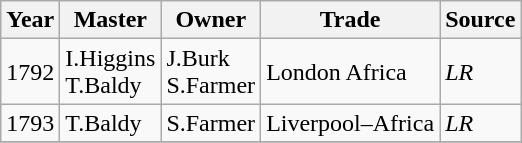<table class=" wikitable">
<tr>
<th>Year</th>
<th>Master</th>
<th>Owner</th>
<th>Trade</th>
<th>Source</th>
</tr>
<tr>
<td>1792</td>
<td>I.Higgins<br>T.Baldy</td>
<td>J.Burk<br>S.Farmer</td>
<td>London Africa</td>
<td><em>LR</em></td>
</tr>
<tr>
<td>1793</td>
<td>T.Baldy</td>
<td>S.Farmer</td>
<td>Liverpool–Africa</td>
<td><em>LR</em></td>
</tr>
<tr>
</tr>
</table>
